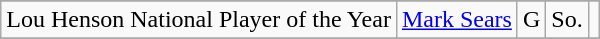<table class="wikitable" border="1">
<tr>
</tr>
<tr>
<td>Lou Henson National Player of the Year</td>
<td><a href='#'>Mark Sears</a></td>
<td>G</td>
<td>So.</td>
<td></td>
</tr>
<tr>
</tr>
</table>
